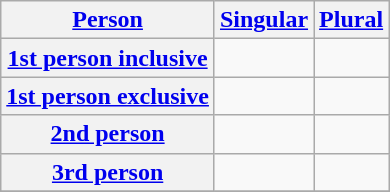<table class="wikitable" style="text-align: center;">
<tr>
<th><a href='#'>Person</a></th>
<th><a href='#'>Singular</a></th>
<th><a href='#'>Plural</a></th>
</tr>
<tr>
<th><a href='#'>1st person inclusive</a></th>
<td></td>
<td></td>
</tr>
<tr>
<th><a href='#'>1st person exclusive</a></th>
<td></td>
<td></td>
</tr>
<tr>
<th><a href='#'>2nd person</a></th>
<td></td>
<td></td>
</tr>
<tr>
<th><a href='#'>3rd person</a></th>
<td></td>
<td></td>
</tr>
<tr>
</tr>
</table>
